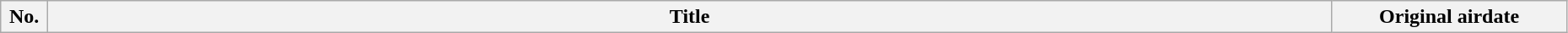<table class = "wikitable" width = "98%">
<tr>
<th bgcolor="#CCF" width="3%">No.</th>
<th bgcolor="#CCF">Title</th>
<th bgcolor="#CCF" width="15%">Original airdate<br>





































</th>
</tr>
</table>
